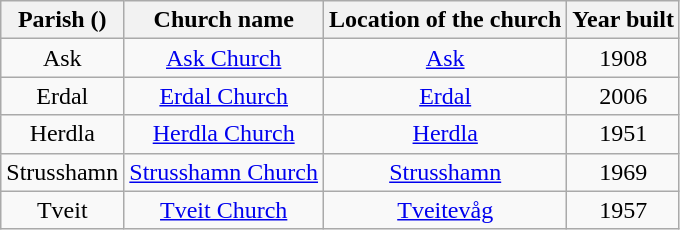<table class="wikitable" style="text-align:center">
<tr>
<th>Parish ()</th>
<th>Church name</th>
<th>Location of the church</th>
<th>Year built</th>
</tr>
<tr>
<td>Ask</td>
<td><a href='#'>Ask Church</a></td>
<td><a href='#'>Ask</a></td>
<td>1908</td>
</tr>
<tr>
<td>Erdal</td>
<td><a href='#'>Erdal Church</a></td>
<td><a href='#'>Erdal</a></td>
<td>2006</td>
</tr>
<tr>
<td>Herdla</td>
<td><a href='#'>Herdla Church</a></td>
<td><a href='#'>Herdla</a></td>
<td>1951</td>
</tr>
<tr>
<td>Strusshamn</td>
<td><a href='#'>Strusshamn Church</a></td>
<td><a href='#'>Strusshamn</a></td>
<td>1969</td>
</tr>
<tr>
<td>Tveit</td>
<td><a href='#'>Tveit Church</a></td>
<td><a href='#'>Tveitevåg</a></td>
<td>1957</td>
</tr>
</table>
